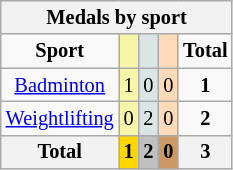<table class="wikitable" style="font-size:85%">
<tr style="background:#efefef;">
<th colspan=7><strong>Medals by sport</strong></th>
</tr>
<tr align=center>
<td><strong>Sport</strong></td>
<td bgcolor=#f7f6a8></td>
<td bgcolor=#dce5e5></td>
<td bgcolor=#ffdab9></td>
<td><strong>Total</strong></td>
</tr>
<tr align=center>
<td><a href='#'>Badminton</a></td>
<td style="background:#F7F6A8;">1</td>
<td style="background:#DCE5E5;">0</td>
<td style="background:#FFDAB9;">0</td>
<td><strong>1</strong></td>
</tr>
<tr align=center>
<td><a href='#'>Weightlifting</a></td>
<td style="background:#F7F6A8;">0</td>
<td style="background:#DCE5E5;">2</td>
<td style="background:#FFDAB9;">0</td>
<td><strong>2</strong></td>
</tr>
<tr align=center>
<th><strong>Total</strong></th>
<th style="background:gold;"><strong>1</strong></th>
<th style="background:silver;"><strong>2</strong></th>
<th style="background:#c96;"><strong>0</strong></th>
<th><strong>3</strong></th>
</tr>
</table>
